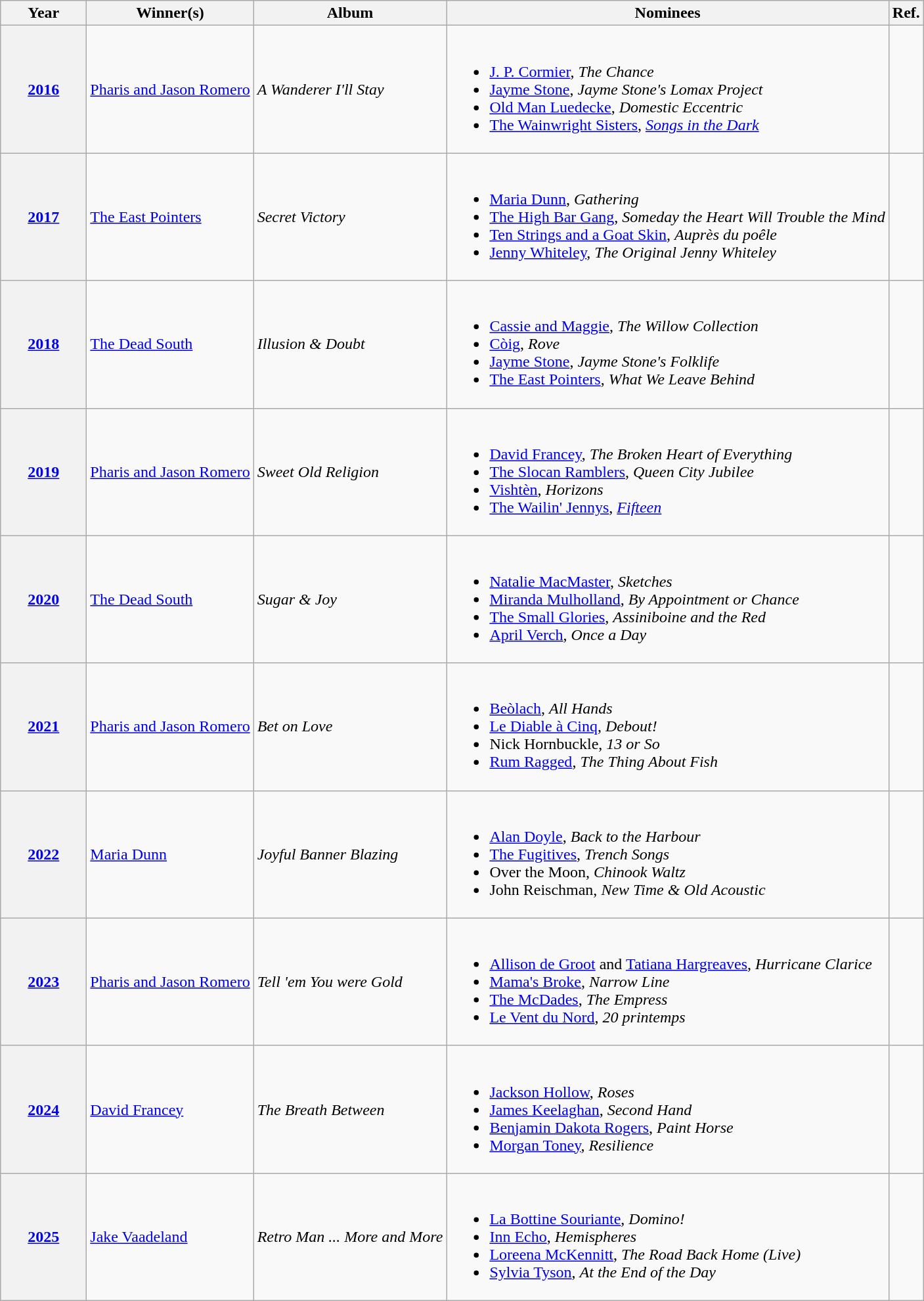<table class="wikitable sortable">
<tr>
<th scope="col" style="width:5em;">Year</th>
<th scope="col">Winner(s)</th>
<th scope="col">Album</th>
<th scope="col" class="unsortable">Nominees</th>
<th scope="col" class="unsortable">Ref.</th>
</tr>
<tr>
<th scope="row"><a href='#'>2016</a></th>
<td><a href='#'>Pharis and Jason Romero</a></td>
<td><em>A Wanderer I'll Stay</em></td>
<td><br><ul><li><a href='#'>J. P. Cormier</a>, <em>The Chance</em></li><li><a href='#'>Jayme Stone</a>, <em>Jayme Stone's Lomax Project</em></li><li><a href='#'>Old Man Luedecke</a>, <em>Domestic Eccentric</em></li><li><a href='#'>The Wainwright Sisters</a>, <em><a href='#'>Songs in the Dark</a></em></li></ul></td>
<td></td>
</tr>
<tr>
<th scope="row"><a href='#'>2017</a></th>
<td><a href='#'>The East Pointers</a></td>
<td><em>Secret Victory</em></td>
<td><br><ul><li><a href='#'>Maria Dunn</a>, <em>Gathering</em></li><li><a href='#'>The High Bar Gang</a>, <em>Someday the Heart Will Trouble the Mind</em></li><li><a href='#'>Ten Strings and a Goat Skin</a>, <em>Auprès du poêle</em></li><li><a href='#'>Jenny Whiteley</a>, <em>The Original Jenny Whiteley</em></li></ul></td>
<td></td>
</tr>
<tr>
<th scope="row"><a href='#'>2018</a></th>
<td><a href='#'>The Dead South</a></td>
<td><em>Illusion & Doubt</em></td>
<td><br><ul><li><a href='#'>Cassie and Maggie</a>, <em>The Willow Collection</em></li><li><a href='#'>Còig</a>, <em>Rove</em></li><li><a href='#'>Jayme Stone</a>, <em>Jayme Stone's Folklife</em></li><li><a href='#'>The East Pointers</a>, <em>What We Leave Behind</em></li></ul></td>
<td></td>
</tr>
<tr>
<th scope="row"><a href='#'>2019</a></th>
<td><a href='#'>Pharis and Jason Romero</a></td>
<td><em>Sweet Old Religion</em></td>
<td><br><ul><li><a href='#'>David Francey</a>, <em>The Broken Heart of Everything</em></li><li><a href='#'>The Slocan Ramblers</a>, <em>Queen City Jubilee</em></li><li><a href='#'>Vishtèn</a>, <em>Horizons</em></li><li><a href='#'>The Wailin' Jennys</a>, <em><a href='#'>Fifteen</a></em></li></ul></td>
<td></td>
</tr>
<tr>
<th scope="row"><a href='#'>2020</a></th>
<td><a href='#'>The Dead South</a></td>
<td><em>Sugar & Joy</em></td>
<td><br><ul><li><a href='#'>Natalie MacMaster</a>, <em>Sketches</em></li><li><a href='#'>Miranda Mulholland</a>, <em>By Appointment or Chance</em></li><li><a href='#'>The Small Glories</a>, <em>Assiniboine and the Red</em></li><li><a href='#'>April Verch</a>, <em>Once a Day</em></li></ul></td>
<td></td>
</tr>
<tr>
<th scope="row"><a href='#'>2021</a></th>
<td><a href='#'>Pharis and Jason Romero</a></td>
<td><em>Bet on Love</em></td>
<td><br><ul><li><a href='#'>Beòlach</a>, <em>All Hands</em></li><li><a href='#'>Le Diable à Cinq</a>, <em>Debout!</em></li><li>Nick Hornbuckle, <em>13 or So</em></li><li><a href='#'>Rum Ragged</a>, <em>The Thing About Fish</em></li></ul></td>
<td></td>
</tr>
<tr>
<th style="text-align:center;" scope="row"><a href='#'>2022</a></th>
<td><a href='#'>Maria Dunn</a></td>
<td><em>Joyful Banner Blazing</em></td>
<td><br><ul><li><a href='#'>Alan Doyle</a>, <em>Back to the Harbour</em></li><li><a href='#'>The Fugitives</a>, <em>Trench Songs</em></li><li>Over the Moon, <em>Chinook Waltz</em></li><li>John Reischman, <em>New Time & Old Acoustic</em></li></ul></td>
<td align="center"></td>
</tr>
<tr>
<th scope="row"><a href='#'>2023</a></th>
<td><a href='#'>Pharis and Jason Romero</a></td>
<td><em>Tell 'em You were Gold</em></td>
<td><br><ul><li><a href='#'>Allison de Groot</a> and <a href='#'>Tatiana Hargreaves</a>, <em>Hurricane Clarice</em></li><li><a href='#'>Mama's Broke</a>, <em>Narrow Line</em></li><li><a href='#'>The McDades</a>, <em>The Empress</em></li><li><a href='#'>Le Vent du Nord</a>, <em>20 printemps</em></li></ul></td>
<td align="center"></td>
</tr>
<tr>
<th scope="row"><a href='#'>2024</a></th>
<td><a href='#'>David Francey</a></td>
<td><em>The Breath Between</em></td>
<td><br><ul><li><a href='#'>Jackson Hollow</a>, <em>Roses</em></li><li><a href='#'>James Keelaghan</a>, <em>Second Hand</em></li><li><a href='#'>Benjamin Dakota Rogers</a>, <em>Paint Horse</em></li><li><a href='#'>Morgan Toney</a>, <em>Resilience</em></li></ul></td>
<td align="center"></td>
</tr>
<tr>
<th scope="row"><a href='#'>2025</a></th>
<td><a href='#'>Jake Vaadeland</a></td>
<td><em>Retro Man ... More and More</em></td>
<td><br><ul><li><a href='#'>La Bottine Souriante</a>, <em>Domino!</em></li><li><a href='#'>Inn Echo</a>, <em>Hemispheres</em></li><li><a href='#'>Loreena McKennitt</a>, <em>The Road Back Home (Live)</em></li><li><a href='#'>Sylvia Tyson</a>, <em>At the End of the Day</em></li></ul></td>
<td align="center"></td>
</tr>
</table>
